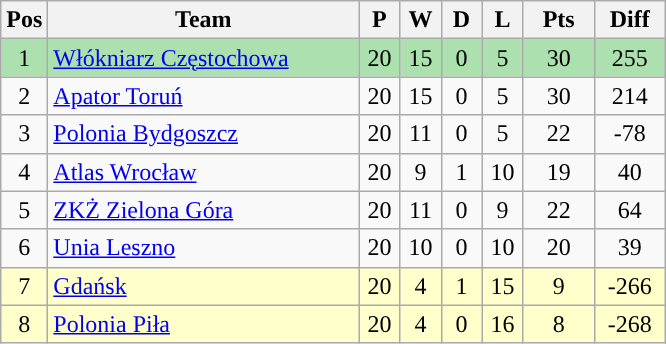<table class="wikitable" style="font-size: 100%">
<tr>
<th width=20>Pos</th>
<th width=200>Team</th>
<th width=20>P</th>
<th width=20>W</th>
<th width=20>D</th>
<th width=20>L</th>
<th width=40>Pts</th>
<th width=40>Diff</th>
</tr>
<tr align=center style="background:#ACE1AF;">
<td>1</td>
<td align="left"><a href='#'>Włókniarz Częstochowa</a></td>
<td>20</td>
<td>15</td>
<td>0</td>
<td>5</td>
<td>30</td>
<td>255</td>
</tr>
<tr align=center>
<td>2</td>
<td align="left"><a href='#'>Apator Toruń</a></td>
<td>20</td>
<td>15</td>
<td>0</td>
<td>5</td>
<td>30</td>
<td>214</td>
</tr>
<tr align=center>
<td>3</td>
<td align="left"><a href='#'>Polonia Bydgoszcz</a></td>
<td>20</td>
<td>11</td>
<td>0</td>
<td>5</td>
<td>22</td>
<td>-78</td>
</tr>
<tr align=center>
<td>4</td>
<td align="left"><a href='#'>Atlas Wrocław</a></td>
<td>20</td>
<td>9</td>
<td>1</td>
<td>10</td>
<td>19</td>
<td>40</td>
</tr>
<tr align=center>
<td>5</td>
<td align="left"><a href='#'>ZKŻ Zielona Góra</a></td>
<td>20</td>
<td>11</td>
<td>0</td>
<td>9</td>
<td>22</td>
<td>64</td>
</tr>
<tr align=center>
<td>6</td>
<td align="left"><a href='#'>Unia Leszno</a></td>
<td>20</td>
<td>10</td>
<td>0</td>
<td>10</td>
<td>20</td>
<td>39</td>
</tr>
<tr align=center style="background: #ffffcc;">
<td>7</td>
<td align="left"><a href='#'>Gdańsk</a></td>
<td>20</td>
<td>4</td>
<td>1</td>
<td>15</td>
<td>9</td>
<td>-266</td>
</tr>
<tr align=center style="background: #ffffcc;">
<td>8</td>
<td align="left"><a href='#'>Polonia Piła</a></td>
<td>20</td>
<td>4</td>
<td>0</td>
<td>16</td>
<td>8</td>
<td>-268</td>
</tr>
</table>
